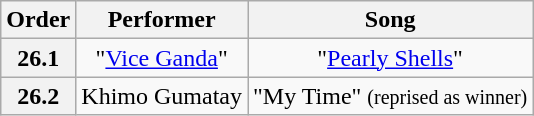<table class="wikitable" style="text-align:center;">
<tr>
<th>Order</th>
<th>Performer</th>
<th>Song</th>
</tr>
<tr>
<th>26.1</th>
<td>"<a href='#'>Vice Ganda</a>"</td>
<td>"<a href='#'>Pearly Shells</a>"</td>
</tr>
<tr>
<th>26.2</th>
<td>Khimo Gumatay</td>
<td>"My Time" <small>(reprised as winner)</small></td>
</tr>
</table>
